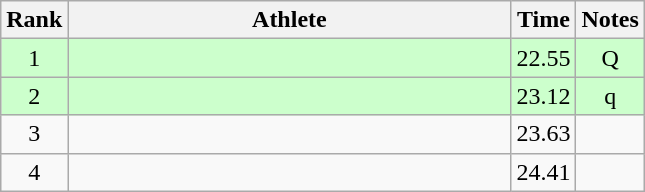<table class="wikitable" style="text-align:center">
<tr>
<th>Rank</th>
<th Style="width:18em">Athlete</th>
<th>Time</th>
<th>Notes</th>
</tr>
<tr style="background:#cfc">
<td>1</td>
<td style="text-align:left"></td>
<td>22.55</td>
<td>Q</td>
</tr>
<tr style="background:#cfc">
<td>2</td>
<td style="text-align:left"></td>
<td>23.12</td>
<td>q</td>
</tr>
<tr>
<td>3</td>
<td style="text-align:left"></td>
<td>23.63</td>
<td></td>
</tr>
<tr>
<td>4</td>
<td style="text-align:left"></td>
<td>24.41</td>
<td></td>
</tr>
</table>
